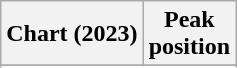<table class="wikitable sortable plainrowheaders" style="text-align:center;">
<tr>
<th scope="col">Chart (2023)</th>
<th scope="col">Peak<br>position</th>
</tr>
<tr>
</tr>
<tr>
</tr>
<tr>
</tr>
<tr>
</tr>
</table>
